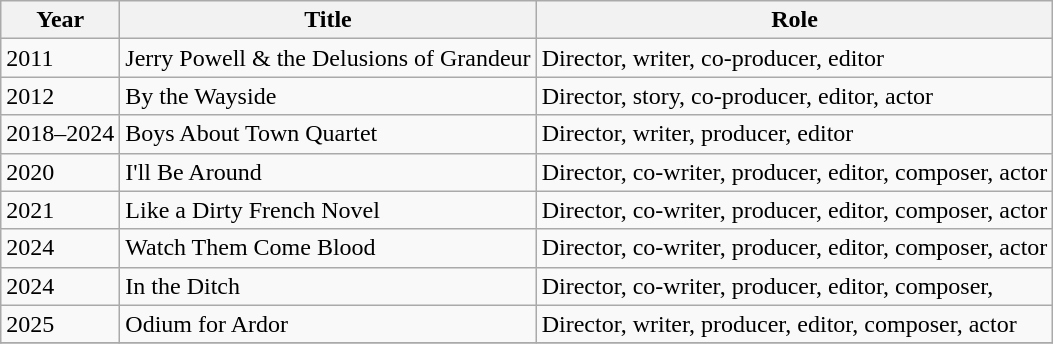<table class="wikitable plainrowheaders sortable">
<tr>
<th scope="col">Year</th>
<th scope="col">Title</th>
<th scope="col" class="unsortable">Role</th>
</tr>
<tr>
<td>2011</td>
<td>Jerry Powell & the Delusions of Grandeur</td>
<td>Director, writer, co-producer, editor</td>
</tr>
<tr>
<td>2012</td>
<td>By the Wayside</td>
<td>Director, story, co-producer, editor, actor</td>
</tr>
<tr>
<td>2018–2024</td>
<td>Boys About Town Quartet</td>
<td>Director, writer, producer, editor</td>
</tr>
<tr>
<td>2020</td>
<td>I'll Be Around</td>
<td>Director, co-writer, producer, editor, composer, actor</td>
</tr>
<tr>
<td>2021</td>
<td>Like a Dirty French Novel</td>
<td>Director, co-writer, producer, editor, composer, actor</td>
</tr>
<tr>
<td>2024</td>
<td>Watch Them Come Blood</td>
<td>Director, co-writer, producer, editor, composer, actor</td>
</tr>
<tr>
<td>2024</td>
<td>In the Ditch</td>
<td>Director, co-writer, producer, editor, composer,</td>
</tr>
<tr>
<td>2025</td>
<td>Odium for Ardor</td>
<td>Director, writer, producer, editor, composer, actor</td>
</tr>
<tr>
</tr>
</table>
